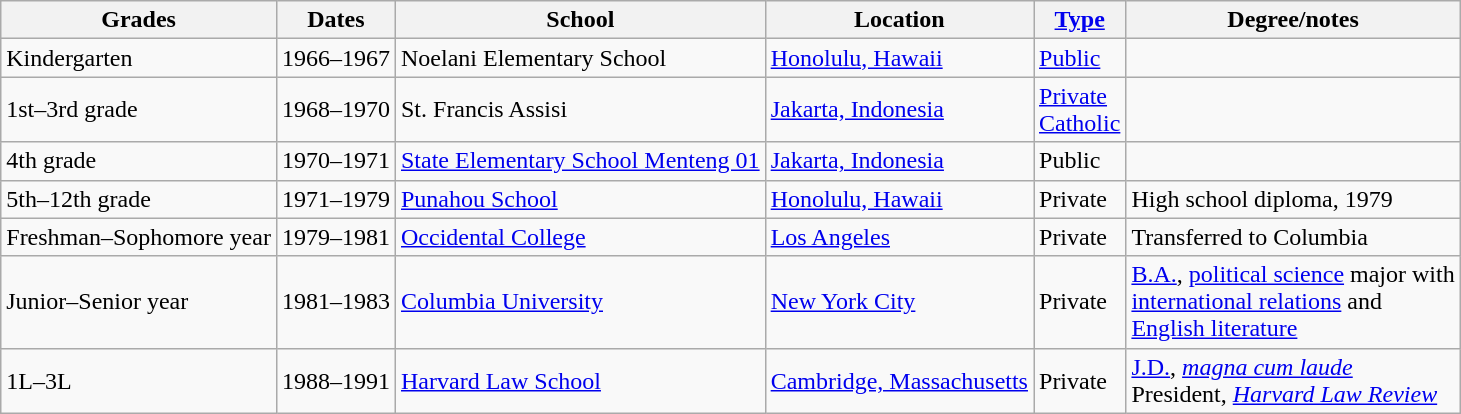<table class="wikitable">
<tr>
<th>Grades</th>
<th>Dates</th>
<th>School</th>
<th>Location</th>
<th><a href='#'>Type</a></th>
<th>Degree/notes</th>
</tr>
<tr>
<td>Kindergarten</td>
<td>1966–1967</td>
<td>Noelani Elementary School</td>
<td><a href='#'>Honolulu, Hawaii</a></td>
<td><a href='#'>Public</a></td>
<td></td>
</tr>
<tr>
<td>1st–3rd grade</td>
<td>1968–1970</td>
<td>St. Francis Assisi</td>
<td><a href='#'>Jakarta, Indonesia</a></td>
<td><a href='#'>Private</a><br><a href='#'>Catholic</a></td>
<td></td>
</tr>
<tr>
<td>4th grade</td>
<td>1970–1971</td>
<td><a href='#'>State Elementary School Menteng 01</a></td>
<td><a href='#'>Jakarta, Indonesia</a></td>
<td>Public</td>
<td></td>
</tr>
<tr>
<td>5th–12th grade</td>
<td>1971–1979</td>
<td><a href='#'>Punahou School</a></td>
<td><a href='#'>Honolulu, Hawaii</a></td>
<td>Private</td>
<td>High school diploma, 1979</td>
</tr>
<tr>
<td>Freshman–Sophomore year</td>
<td>1979–1981</td>
<td><a href='#'>Occidental College</a></td>
<td><a href='#'>Los Angeles</a></td>
<td>Private</td>
<td>Transferred to Columbia</td>
</tr>
<tr>
<td>Junior–Senior year</td>
<td>1981–1983</td>
<td><a href='#'>Columbia University</a></td>
<td><a href='#'>New York City</a></td>
<td>Private</td>
<td><a href='#'>B.A.</a>, <a href='#'>political science</a> major with<br> <a href='#'>international relations</a> and<br> <a href='#'>English literature</a></td>
</tr>
<tr>
<td>1L–3L</td>
<td>1988–1991</td>
<td><a href='#'>Harvard Law School</a></td>
<td><a href='#'>Cambridge, Massachusetts</a></td>
<td>Private</td>
<td><a href='#'>J.D.</a>, <em><a href='#'>magna cum laude</a></em> <br> President, <em><a href='#'>Harvard Law Review</a></em></td>
</tr>
</table>
